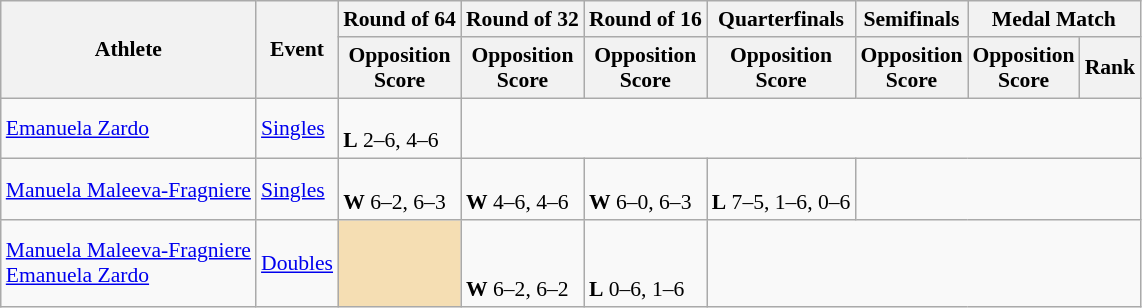<table class=wikitable style="font-size:90%">
<tr>
<th rowspan="2">Athlete</th>
<th rowspan="2">Event</th>
<th>Round of 64</th>
<th>Round of 32</th>
<th>Round of 16</th>
<th>Quarterfinals</th>
<th>Semifinals</th>
<th colspan="2">Medal Match</th>
</tr>
<tr>
<th>Opposition<br>Score</th>
<th>Opposition<br>Score</th>
<th>Opposition<br>Score</th>
<th>Opposition<br>Score</th>
<th>Opposition<br>Score</th>
<th>Opposition<br>Score</th>
<th>Rank</th>
</tr>
<tr>
<td><a href='#'>Emanuela Zardo</a></td>
<td><a href='#'>Singles</a></td>
<td><br><strong>L</strong> 2–6, 4–6</td>
<td colspan = "6"></td>
</tr>
<tr>
<td><a href='#'>Manuela Maleeva-Fragniere</a></td>
<td><a href='#'>Singles</a></td>
<td><br><strong>W</strong> 6–2, 6–3</td>
<td><br><strong>W</strong> 4–6, 4–6</td>
<td><br><strong>W</strong> 6–0, 6–3</td>
<td><br><strong>L</strong> 7–5, 1–6, 0–6</td>
<td colspan = "3"></td>
</tr>
<tr>
<td><a href='#'>Manuela Maleeva-Fragniere</a> <br><a href='#'>Emanuela Zardo</a></td>
<td><a href='#'>Doubles</a></td>
<td bgcolor="wheat"></td>
<td><br><br><strong>W</strong> 6–2, 6–2</td>
<td><br><br><strong>L</strong> 0–6, 1–6</td>
<td colspan = "4"></td>
</tr>
</table>
